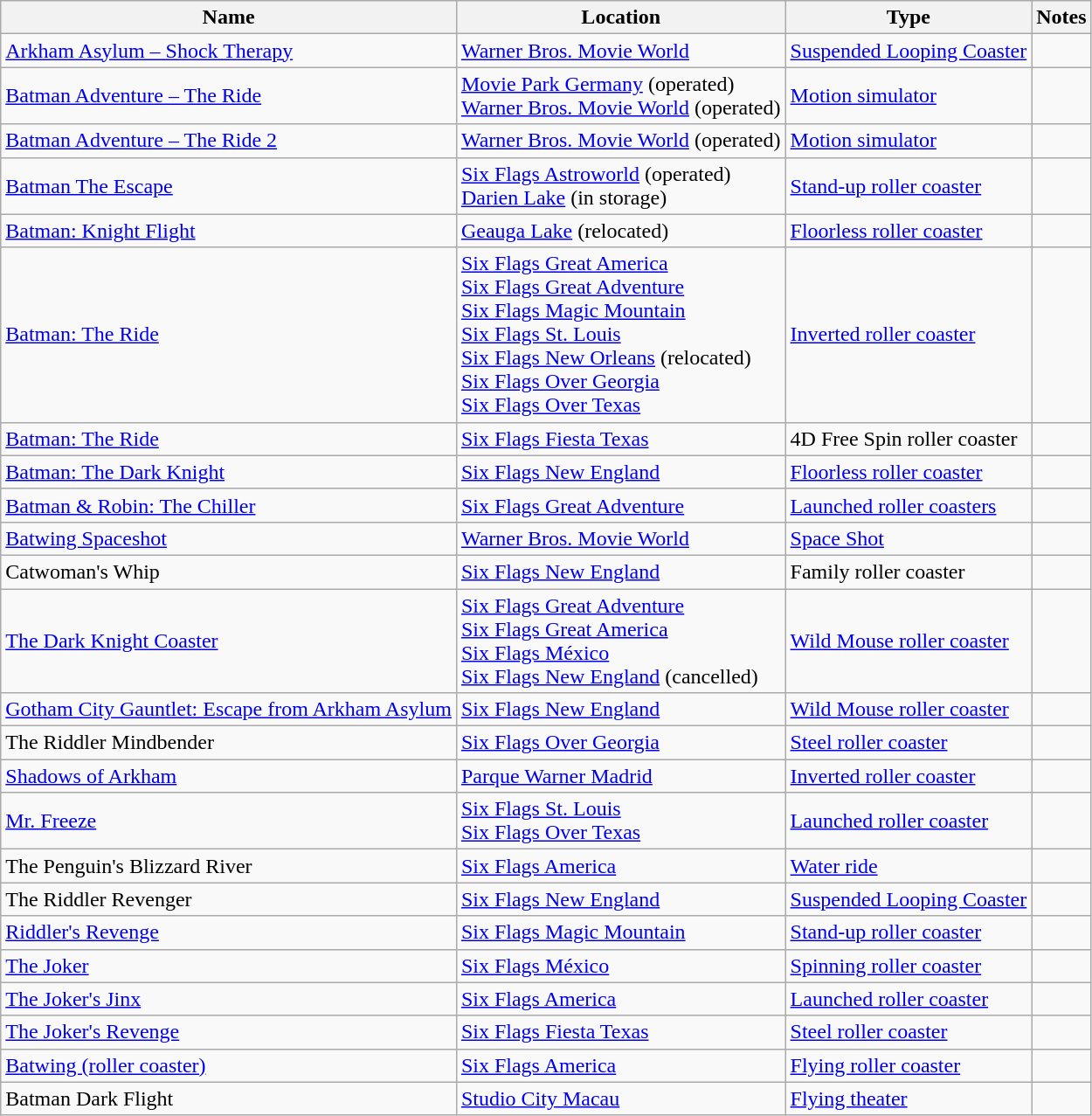<table class="wikitable">
<tr>
<th>Name</th>
<th>Location</th>
<th>Type</th>
<th>Notes</th>
</tr>
<tr>
<td><a href='#'>Arkham Asylum – Shock Therapy</a></td>
<td><a href='#'>Warner Bros. Movie World</a></td>
<td><a href='#'>Suspended Looping Coaster</a></td>
<td></td>
</tr>
<tr>
<td><a href='#'>Batman Adventure – The Ride</a></td>
<td><a href='#'>Movie Park Germany</a> (operated)<br><a href='#'>Warner Bros. Movie World</a> (operated)</td>
<td><a href='#'>Motion simulator</a></td>
<td></td>
</tr>
<tr>
<td><a href='#'>Batman Adventure – The Ride 2</a></td>
<td><a href='#'>Warner Bros. Movie World</a> (operated)</td>
<td><a href='#'>Motion simulator</a></td>
<td></td>
</tr>
<tr>
<td><a href='#'>Batman The Escape</a></td>
<td><a href='#'>Six Flags Astroworld</a> (operated)<br><a href='#'>Darien Lake</a> (in storage)</td>
<td><a href='#'>Stand-up roller coaster</a></td>
<td></td>
</tr>
<tr>
<td><a href='#'>Batman: Knight Flight</a></td>
<td><a href='#'>Geauga Lake</a> (relocated)</td>
<td><a href='#'>Floorless roller coaster</a></td>
<td></td>
</tr>
<tr>
<td><a href='#'>Batman: The Ride</a></td>
<td><a href='#'>Six Flags Great America</a><br><a href='#'>Six Flags Great Adventure</a><br><a href='#'>Six Flags Magic Mountain</a><br><a href='#'>Six Flags St. Louis</a><br><a href='#'>Six Flags New Orleans</a> (relocated)<br><a href='#'>Six Flags Over Georgia</a><br><a href='#'>Six Flags Over Texas</a></td>
<td><a href='#'>Inverted roller coaster</a></td>
<td></td>
</tr>
<tr>
<td><a href='#'>Batman: The Ride</a></td>
<td><a href='#'>Six Flags Fiesta Texas</a></td>
<td>4D Free Spin roller coaster</td>
<td></td>
</tr>
<tr>
<td><a href='#'>Batman: The Dark Knight</a></td>
<td><a href='#'>Six Flags New England</a></td>
<td><a href='#'>Floorless roller coaster</a></td>
<td></td>
</tr>
<tr>
<td><a href='#'>Batman & Robin: The Chiller</a></td>
<td><a href='#'>Six Flags Great Adventure</a></td>
<td><a href='#'>Launched roller coasters</a></td>
<td></td>
</tr>
<tr>
<td><a href='#'>Batwing Spaceshot</a></td>
<td><a href='#'>Warner Bros. Movie World</a></td>
<td><a href='#'>Space Shot</a></td>
<td></td>
</tr>
<tr>
<td>Catwoman's Whip</td>
<td><a href='#'>Six Flags New England</a></td>
<td>Family roller coaster</td>
<td></td>
</tr>
<tr>
<td><a href='#'>The Dark Knight Coaster</a></td>
<td><a href='#'>Six Flags Great Adventure</a><br><a href='#'>Six Flags Great America</a><br><a href='#'>Six Flags México</a><br><a href='#'>Six Flags New England</a> (cancelled)</td>
<td><a href='#'>Wild Mouse roller coaster</a></td>
<td></td>
</tr>
<tr>
<td><a href='#'>Gotham City Gauntlet: Escape from Arkham Asylum</a></td>
<td><a href='#'>Six Flags New England</a></td>
<td><a href='#'>Wild Mouse roller coaster</a></td>
<td></td>
</tr>
<tr>
<td>The Riddler Mindbender</td>
<td><a href='#'>Six Flags Over Georgia</a></td>
<td><a href='#'>Steel roller coaster</a></td>
<td></td>
</tr>
<tr>
<td><a href='#'>Shadows of Arkham</a></td>
<td><a href='#'>Parque Warner Madrid</a></td>
<td><a href='#'>Inverted roller coaster</a></td>
<td></td>
</tr>
<tr>
<td><a href='#'>Mr. Freeze</a></td>
<td><a href='#'>Six Flags St. Louis</a><br><a href='#'>Six Flags Over Texas</a></td>
<td><a href='#'>Launched roller coaster</a></td>
<td></td>
</tr>
<tr>
<td>The Penguin's Blizzard River</td>
<td><a href='#'>Six Flags America</a></td>
<td><a href='#'>Water ride</a></td>
<td></td>
</tr>
<tr>
<td>The Riddler Revenger</td>
<td><a href='#'>Six Flags New England</a></td>
<td><a href='#'>Suspended Looping Coaster</a></td>
<td {{center></td>
</tr>
<tr>
<td><a href='#'>Riddler's Revenge</a></td>
<td><a href='#'>Six Flags Magic Mountain</a></td>
<td><a href='#'>Stand-up roller coaster</a></td>
<td></td>
</tr>
<tr>
<td><a href='#'>The Joker</a></td>
<td><a href='#'>Six Flags México</a></td>
<td><a href='#'>Spinning roller coaster</a></td>
<td></td>
</tr>
<tr>
<td><a href='#'>The Joker's Jinx</a></td>
<td><a href='#'>Six Flags America</a></td>
<td><a href='#'>Launched roller coaster</a></td>
<td></td>
</tr>
<tr>
<td><a href='#'>The Joker's Revenge</a></td>
<td><a href='#'>Six Flags Fiesta Texas</a></td>
<td><a href='#'>Steel roller coaster</a></td>
<td></td>
</tr>
<tr>
<td><a href='#'>Batwing (roller coaster)</a></td>
<td><a href='#'>Six Flags America</a></td>
<td><a href='#'>Flying roller coaster</a></td>
<td></td>
</tr>
<tr>
<td>Batman Dark Flight</td>
<td><a href='#'>Studio City Macau</a></td>
<td><a href='#'>Flying theater</a></td>
<td></td>
</tr>
</table>
